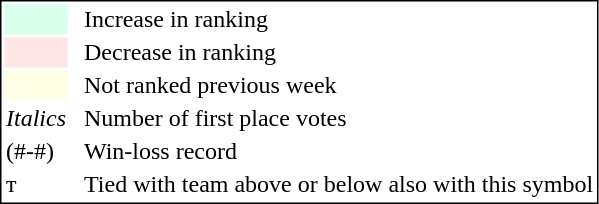<table style="border:1px solid black;">
<tr>
<td style="background:#D8FFEB; width:20px;"></td>
<td> </td>
<td>Increase in ranking</td>
</tr>
<tr>
<td style="background:#FFE6E6; width:20px;"></td>
<td> </td>
<td>Decrease in ranking</td>
</tr>
<tr>
<td style="background:#FFFFE6; width:20px;"></td>
<td> </td>
<td>Not ranked previous week</td>
</tr>
<tr>
<td><em>Italics</em></td>
<td> </td>
<td>Number of first place votes</td>
</tr>
<tr>
<td>(#-#)</td>
<td> </td>
<td>Win-loss record</td>
</tr>
<tr>
<td>т</td>
<td></td>
<td>Tied with team above or below also with this symbol</td>
</tr>
</table>
